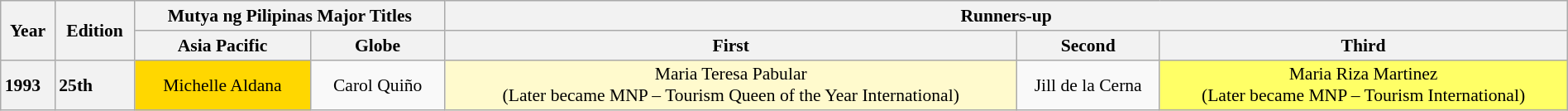<table class="wikitable" style="text-align:center; font-size:90%; line-height:17px; width:100%;">
<tr>
<th width:03%;" scope="col" rowspan="2">Year</th>
<th width:03%;" scope="col" rowspan="2">Edition</th>
<th width:08%;" scope="col" colspan="2">Mutya ng Pilipinas Major Titles</th>
<th width:05%;" scope="col" colspan="8">Runners-up</th>
</tr>
<tr>
<th width:19%;" scope="col">Asia Pacific</th>
<th width:19%;" scope="col">Globe</th>
<th width:18%;" scope="col">First</th>
<th width:18%;" scope="col">Second</th>
<th width:18%;" scope="col">Third</th>
</tr>
<tr>
<th style="text-align:left;">1993</th>
<th style="text-align:left;">25th</th>
<td style="background:gold;">Michelle Aldana</td>
<td>Carol Quiño</td>
<td style="background:#FFFACD;">Maria Teresa Pabular <br>(Later became MNP – Tourism Queen of the Year International)</td>
<td>Jill de la Cerna</td>
<td style="background:#ff6;">Maria Riza Martinez <br>(Later became MNP – Tourism International)</td>
</tr>
</table>
